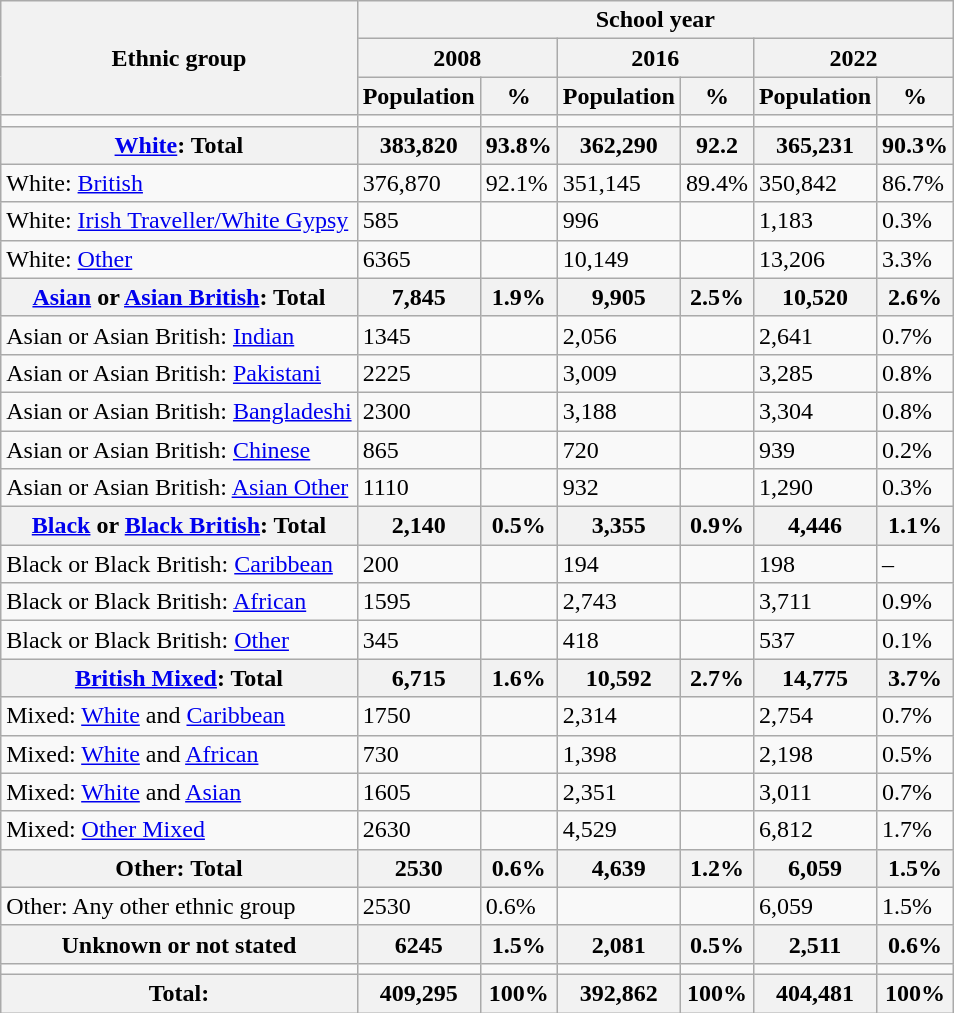<table class="wikitable">
<tr>
<th rowspan="3">Ethnic group</th>
<th colspan="6">School year</th>
</tr>
<tr>
<th colspan="2">2008</th>
<th colspan="2">2016</th>
<th colspan="2">2022</th>
</tr>
<tr>
<th>Population</th>
<th>%</th>
<th>Population</th>
<th>%</th>
<th>Population</th>
<th>%</th>
</tr>
<tr>
<td></td>
<td></td>
<td></td>
<td></td>
<td></td>
<td></td>
<td></td>
</tr>
<tr>
<th><a href='#'>White</a>: Total</th>
<th>383,820</th>
<th>93.8%</th>
<th>362,290</th>
<th>92.2</th>
<th>365,231</th>
<th>90.3%</th>
</tr>
<tr>
<td>White: <a href='#'>British</a></td>
<td>376,870</td>
<td>92.1%</td>
<td>351,145</td>
<td>89.4%</td>
<td>350,842</td>
<td>86.7%</td>
</tr>
<tr>
<td>White: <a href='#'>Irish Traveller/White Gypsy</a></td>
<td>585</td>
<td></td>
<td>996</td>
<td></td>
<td>1,183</td>
<td>0.3%</td>
</tr>
<tr>
<td>White: <a href='#'>Other</a></td>
<td>6365</td>
<td></td>
<td>10,149</td>
<td></td>
<td>13,206</td>
<td>3.3%</td>
</tr>
<tr>
<th><a href='#'>Asian</a> or <a href='#'>Asian British</a>: Total</th>
<th>7,845</th>
<th>1.9%</th>
<th>9,905</th>
<th>2.5%</th>
<th>10,520</th>
<th>2.6%</th>
</tr>
<tr>
<td>Asian or Asian British: <a href='#'>Indian</a></td>
<td>1345</td>
<td></td>
<td>2,056</td>
<td></td>
<td>2,641</td>
<td>0.7%</td>
</tr>
<tr>
<td>Asian or Asian British: <a href='#'>Pakistani</a></td>
<td>2225</td>
<td></td>
<td>3,009</td>
<td></td>
<td>3,285</td>
<td>0.8%</td>
</tr>
<tr>
<td>Asian or Asian British: <a href='#'>Bangladeshi</a></td>
<td>2300</td>
<td></td>
<td>3,188</td>
<td></td>
<td>3,304</td>
<td>0.8%</td>
</tr>
<tr>
<td>Asian or Asian British: <a href='#'>Chinese</a></td>
<td>865</td>
<td></td>
<td>720</td>
<td></td>
<td>939</td>
<td>0.2%</td>
</tr>
<tr>
<td>Asian or Asian British: <a href='#'>Asian Other</a></td>
<td>1110</td>
<td></td>
<td>932</td>
<td></td>
<td>1,290</td>
<td>0.3%</td>
</tr>
<tr>
<th><a href='#'>Black</a> or <a href='#'>Black British</a>: Total</th>
<th>2,140</th>
<th>0.5%</th>
<th>3,355</th>
<th>0.9%</th>
<th>4,446</th>
<th>1.1%</th>
</tr>
<tr>
<td>Black or Black British: <a href='#'>Caribbean</a></td>
<td>200</td>
<td></td>
<td>194</td>
<td></td>
<td>198</td>
<td>–</td>
</tr>
<tr>
<td>Black or Black British: <a href='#'>African</a></td>
<td>1595</td>
<td></td>
<td>2,743</td>
<td></td>
<td>3,711</td>
<td>0.9%</td>
</tr>
<tr>
<td>Black or Black British: <a href='#'>Other</a></td>
<td>345</td>
<td></td>
<td>418</td>
<td></td>
<td>537</td>
<td>0.1%</td>
</tr>
<tr>
<th><a href='#'>British Mixed</a>: Total</th>
<th>6,715</th>
<th>1.6%</th>
<th>10,592</th>
<th>2.7%</th>
<th>14,775</th>
<th>3.7%</th>
</tr>
<tr>
<td>Mixed: <a href='#'>White</a> and <a href='#'>Caribbean</a></td>
<td>1750</td>
<td></td>
<td>2,314</td>
<td></td>
<td>2,754</td>
<td>0.7%</td>
</tr>
<tr>
<td>Mixed: <a href='#'>White</a> and <a href='#'>African</a></td>
<td>730</td>
<td></td>
<td>1,398</td>
<td></td>
<td>2,198</td>
<td>0.5%</td>
</tr>
<tr>
<td>Mixed: <a href='#'>White</a> and <a href='#'>Asian</a></td>
<td>1605</td>
<td></td>
<td>2,351</td>
<td></td>
<td>3,011</td>
<td>0.7%</td>
</tr>
<tr>
<td>Mixed: <a href='#'>Other Mixed</a></td>
<td>2630</td>
<td></td>
<td>4,529</td>
<td></td>
<td>6,812</td>
<td>1.7%</td>
</tr>
<tr>
<th>Other: Total</th>
<th>2530</th>
<th>0.6%</th>
<th>4,639</th>
<th>1.2%</th>
<th>6,059</th>
<th>1.5%</th>
</tr>
<tr>
<td>Other: Any other ethnic group</td>
<td>2530</td>
<td>0.6%</td>
<td></td>
<td></td>
<td>6,059</td>
<td>1.5%</td>
</tr>
<tr>
<th>Unknown or not stated</th>
<th>6245</th>
<th>1.5%</th>
<th>2,081</th>
<th>0.5%</th>
<th>2,511</th>
<th>0.6%</th>
</tr>
<tr>
<td></td>
<td></td>
<td></td>
<td></td>
<td></td>
<td></td>
<td></td>
</tr>
<tr>
<th>Total:</th>
<th>409,295</th>
<th>100%</th>
<th>392,862</th>
<th>100%</th>
<th>404,481</th>
<th>100%</th>
</tr>
</table>
